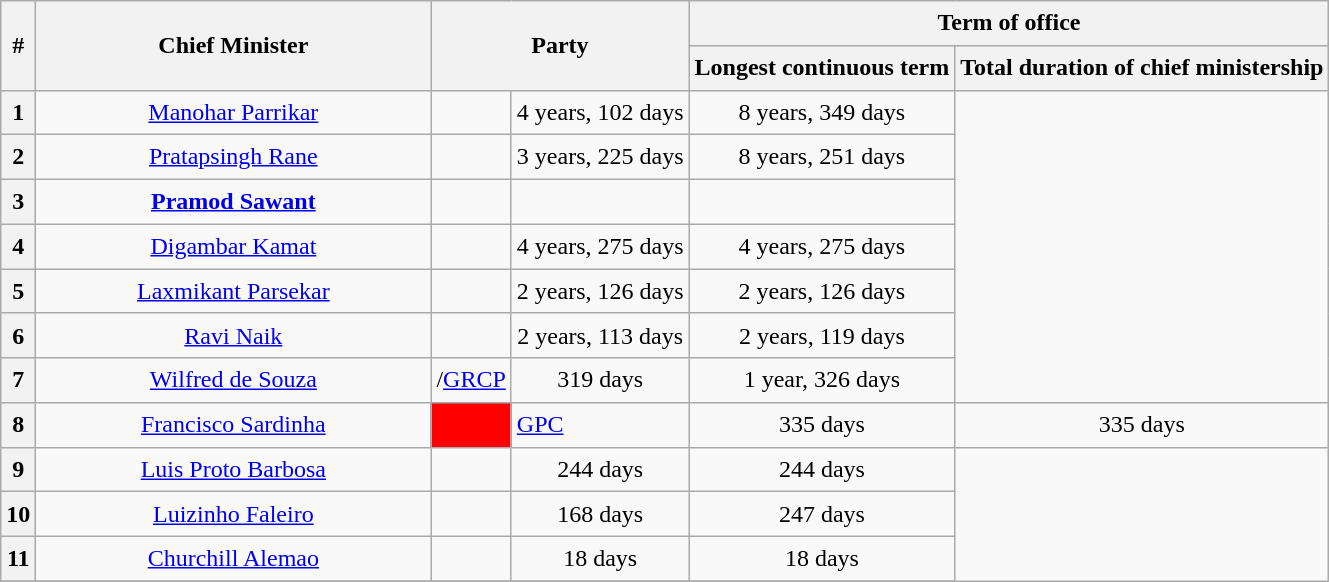<table class="wikitable sortable" style="line-height:1.4em; text-align:center">
<tr>
<th data-sort-type=number rowspan = "2">#</th>
<th rowspan="2" style="width:16em">Chief Minister</th>
<th rowspan="2" colspan=2 style="width:8em">Party</th>
<th colspan="2">Term of office</th>
</tr>
<tr>
<th>Longest continuous term</th>
<th>Total duration of chief ministership</th>
</tr>
<tr>
<th data-sort-value="1">1</th>
<td><a href='#'>Manohar Parrikar</a></td>
<td></td>
<td>4 years, 102 days</td>
<td>8 years, 349 days</td>
</tr>
<tr>
<th data-sort-value="2">2</th>
<td><a href='#'>Pratapsingh Rane</a></td>
<td></td>
<td>3 years, 225 days</td>
<td>8 years, 251 days</td>
</tr>
<tr>
<th data-sort-value="3">3</th>
<td><strong><a href='#'>Pramod Sawant</a></strong></td>
<td></td>
<td><strong></strong></td>
<td><strong></strong></td>
</tr>
<tr>
<th data-sort-value="4">4</th>
<td><a href='#'>Digambar Kamat</a></td>
<td></td>
<td>4 years, 275 days</td>
<td>4 years, 275 days</td>
</tr>
<tr>
<th data-sort-value="5">5</th>
<td><a href='#'>Laxmikant Parsekar</a></td>
<td></td>
<td>2 years, 126 days</td>
<td>2 years, 126 days</td>
</tr>
<tr>
<th data-sort-value="6">6</th>
<td><a href='#'>Ravi Naik</a></td>
<td></td>
<td>2 years, 113 days</td>
<td>2 years, 119 days</td>
</tr>
<tr>
<th data-sort-value="7">7</th>
<td><a href='#'>Wilfred de Souza</a></td>
<td>/<a href='#'>GRCP</a></td>
<td>319 days</td>
<td>1 year, 326 days</td>
</tr>
<tr>
<th data-sort-value="8">8</th>
<td><a href='#'>Francisco Sardinha</a></td>
<td style="background-color: red;"></td>
<td style="text-align:left;"><a href='#'>GPC</a></td>
<td>335 days</td>
<td>335 days</td>
</tr>
<tr>
<th data-sort-value="9">9</th>
<td><a href='#'>Luis Proto Barbosa</a></td>
<td></td>
<td>244 days</td>
<td>244 days</td>
</tr>
<tr>
<th data-sort-value="10">10</th>
<td><a href='#'>Luizinho Faleiro</a></td>
<td></td>
<td>168 days</td>
<td>247 days</td>
</tr>
<tr>
<th data-sort-value="11">11</th>
<td><a href='#'>Churchill Alemao</a></td>
<td></td>
<td>18 days</td>
<td>18 days</td>
</tr>
<tr>
</tr>
</table>
